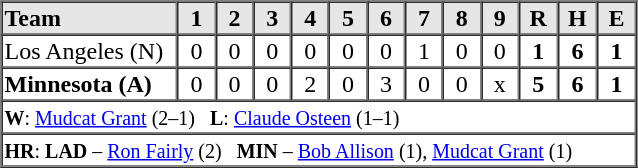<table border=1 cellspacing=0 width=425 style="margin-left:3em;">
<tr style="text-align:center; background-color:#e6e6e6;">
<th align=left width=125>Team</th>
<th width=25>1</th>
<th width=25>2</th>
<th width=25>3</th>
<th width=25>4</th>
<th width=25>5</th>
<th width=25>6</th>
<th width=25>7</th>
<th width=25>8</th>
<th width=25>9</th>
<th width=25>R</th>
<th width=25>H</th>
<th width=25>E</th>
</tr>
<tr style="text-align:center;">
<td align=left>Los Angeles (N)</td>
<td>0</td>
<td>0</td>
<td>0</td>
<td>0</td>
<td>0</td>
<td>0</td>
<td>1</td>
<td>0</td>
<td>0</td>
<td><strong>1</strong></td>
<td><strong>6</strong></td>
<td><strong>1</strong></td>
</tr>
<tr style="text-align:center;">
<td align=left><strong>Minnesota (A)</strong></td>
<td>0</td>
<td>0</td>
<td>0</td>
<td>2</td>
<td>0</td>
<td>3</td>
<td>0</td>
<td>0</td>
<td>x</td>
<td><strong>5</strong></td>
<td><strong>6</strong></td>
<td><strong>1</strong></td>
</tr>
<tr style="text-align:left;">
<td colspan=13><small><strong>W</strong>: <a href='#'>Mudcat Grant</a> (2–1)   <strong>L</strong>: <a href='#'>Claude Osteen</a> (1–1)</small></td>
</tr>
<tr style="text-align:left;">
<td colspan=13><small><strong>HR</strong>: <strong>LAD</strong> – <a href='#'>Ron Fairly</a> (2)   <strong>MIN</strong> – <a href='#'>Bob Allison</a> (1), <a href='#'>Mudcat Grant</a> (1)</small></td>
</tr>
</table>
